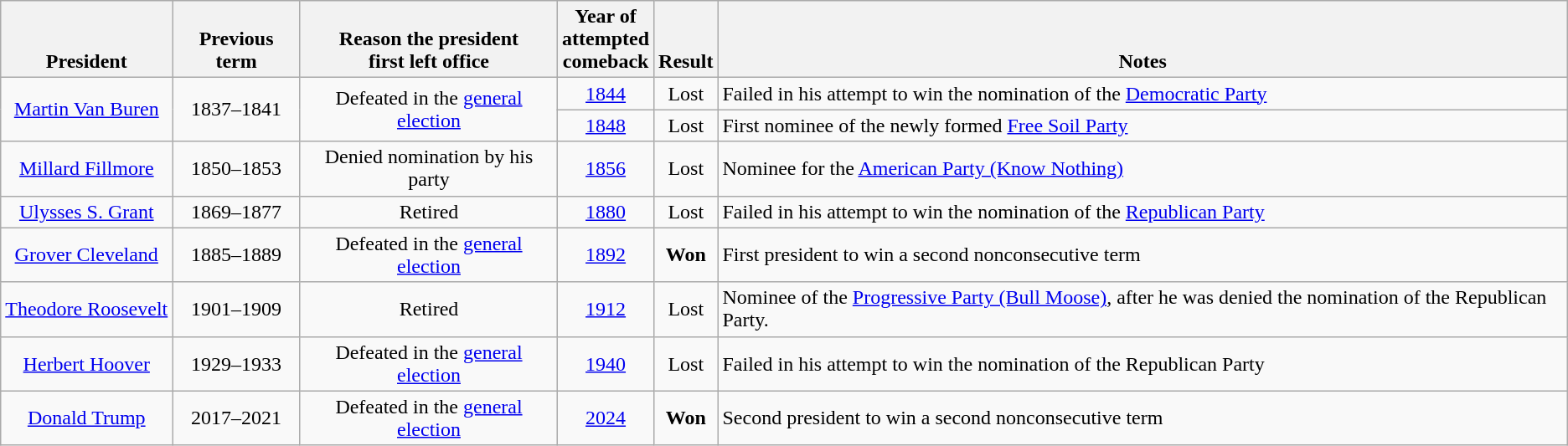<table class=wikitable>
<tr valign=bottom>
<th>President</th>
<th>Previous term</th>
<th>Reason the president<br>first left office</th>
<th>Year of<br>attempted<br>comeback</th>
<th>Result</th>
<th>Notes</th>
</tr>
<tr align="center">
<td nowrap rowspan=2><a href='#'>Martin Van Buren</a></td>
<td rowspan="2">1837–1841</td>
<td rowspan=2>Defeated in the <a href='#'>general election</a></td>
<td><a href='#'>1844</a></td>
<td>Lost</td>
<td align="left">Failed in his attempt to win the nomination of the <a href='#'>Democratic Party</a></td>
</tr>
<tr align="center">
<td><a href='#'>1848</a></td>
<td>Lost</td>
<td align="left">First nominee of the newly formed <a href='#'>Free Soil Party</a></td>
</tr>
<tr align="center">
<td nowrap><a href='#'>Millard Fillmore</a></td>
<td>1850–1853</td>
<td>Denied nomination by his party</td>
<td><a href='#'>1856</a></td>
<td>Lost</td>
<td align="left">Nominee for the <a href='#'>American Party (Know Nothing)</a></td>
</tr>
<tr align="center">
<td nowrap><a href='#'>Ulysses S. Grant</a></td>
<td>1869–1877</td>
<td>Retired</td>
<td><a href='#'>1880</a></td>
<td>Lost</td>
<td align="left">Failed in his attempt to win the nomination of the <a href='#'>Republican Party</a></td>
</tr>
<tr align="center">
<td nowrap><a href='#'>Grover Cleveland</a></td>
<td>1885–1889</td>
<td>Defeated in the <a href='#'>general election</a></td>
<td><a href='#'>1892</a></td>
<td><strong>Won</strong></td>
<td align="left">First president to win a second nonconsecutive term</td>
</tr>
<tr align="center">
<td nowrap><a href='#'>Theodore Roosevelt</a></td>
<td>1901–1909</td>
<td>Retired</td>
<td><a href='#'>1912</a></td>
<td>Lost</td>
<td align="left">Nominee of the <a href='#'>Progressive Party (Bull Moose)</a>, after he was denied the nomination of the Republican Party.</td>
</tr>
<tr align="center">
<td nowrap><a href='#'>Herbert Hoover</a></td>
<td>1929–1933</td>
<td>Defeated in the <a href='#'>general election</a></td>
<td><a href='#'>1940</a></td>
<td>Lost</td>
<td align="left">Failed in his attempt to win the nomination of the Republican Party</td>
</tr>
<tr align="center">
<td nowrap><a href='#'>Donald Trump</a></td>
<td>2017–2021</td>
<td>Defeated in the <a href='#'>general election</a></td>
<td><a href='#'>2024</a></td>
<td><strong>Won</strong></td>
<td align="left">Second president to win a second nonconsecutive term</td>
</tr>
</table>
